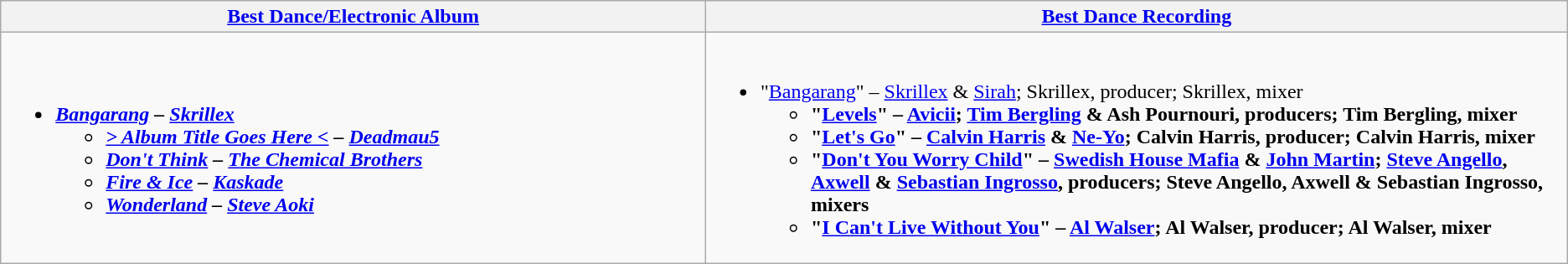<table class="wikitable">
<tr>
<th scope="col" style="width:45%"><a href='#'>Best Dance/Electronic Album</a></th>
<th scope="col" style="width:55%"><a href='#'>Best Dance Recording</a></th>
</tr>
<tr>
<td><br><ul><li><strong><em><a href='#'>Bangarang</a><em> – <a href='#'>Skrillex</a><strong><ul><li></em><a href='#'>> Album Title Goes Here <</a><em> – <a href='#'>Deadmau5</a></li><li></em><a href='#'>Don't Think</a><em> – <a href='#'>The Chemical Brothers</a></li><li></em><a href='#'>Fire & Ice</a><em> – <a href='#'>Kaskade</a></li><li></em><a href='#'>Wonderland</a><em> – <a href='#'>Steve Aoki</a></li></ul></li></ul></td>
<td><br><ul><li></strong>"<a href='#'>Bangarang</a>" – <a href='#'>Skrillex</a> & <a href='#'>Sirah</a>;<strong> </strong>Skrillex, producer; Skrillex, mixer<strong><ul><li>"<a href='#'>Levels</a>" – <a href='#'>Avicii</a>; <a href='#'>Tim Bergling</a> & Ash Pournouri, producers; Tim Bergling, mixer</li><li>"<a href='#'>Let's Go</a>" – <a href='#'>Calvin Harris</a> & <a href='#'>Ne-Yo</a>; Calvin Harris, producer; Calvin Harris, mixer</li><li>"<a href='#'>Don't You Worry Child</a>" – <a href='#'>Swedish House Mafia</a> & <a href='#'>John Martin</a>; <a href='#'>Steve Angello</a>, <a href='#'>Axwell</a> & <a href='#'>Sebastian Ingrosso</a>, producers; Steve Angello, Axwell & Sebastian Ingrosso, mixers</li><li>"<a href='#'>I Can't Live Without You</a>" – <a href='#'>Al Walser</a>; Al Walser, producer; Al Walser, mixer</li></ul></li></ul></td>
</tr>
</table>
